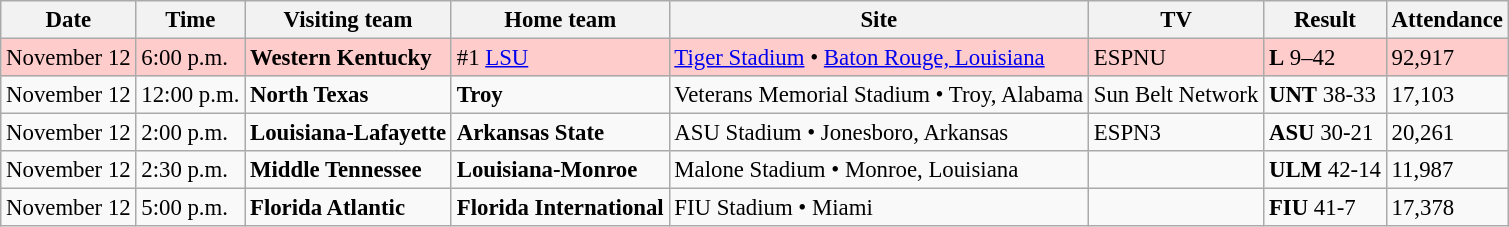<table class="wikitable" style="font-size:95%;">
<tr>
<th>Date</th>
<th>Time</th>
<th>Visiting team</th>
<th>Home team</th>
<th>Site</th>
<th>TV</th>
<th>Result</th>
<th>Attendance</th>
</tr>
<tr style="background:#fcc;">
<td>November 12</td>
<td>6:00 p.m.</td>
<td><strong>Western Kentucky</strong></td>
<td>#1 <a href='#'>LSU</a></td>
<td><a href='#'>Tiger Stadium</a> • <a href='#'>Baton Rouge, Louisiana</a></td>
<td>ESPNU</td>
<td><strong>L</strong> 9–42</td>
<td>92,917</td>
</tr>
<tr>
<td>November 12</td>
<td>12:00 p.m.</td>
<td><strong>North Texas</strong></td>
<td><strong>Troy</strong></td>
<td>Veterans Memorial Stadium • Troy, Alabama</td>
<td>Sun Belt Network</td>
<td><strong>UNT</strong> 38-33</td>
<td>17,103</td>
</tr>
<tr>
<td>November 12</td>
<td>2:00 p.m.</td>
<td><strong>Louisiana-Lafayette</strong></td>
<td><strong>Arkansas State</strong></td>
<td>ASU Stadium • Jonesboro, Arkansas</td>
<td>ESPN3</td>
<td><strong>ASU</strong> 30-21</td>
<td>20,261</td>
</tr>
<tr>
<td>November 12</td>
<td>2:30 p.m.</td>
<td><strong>Middle Tennessee</strong></td>
<td><strong>Louisiana-Monroe</strong></td>
<td>Malone Stadium • Monroe, Louisiana</td>
<td></td>
<td><strong>ULM</strong> 42-14</td>
<td>11,987</td>
</tr>
<tr>
<td>November 12</td>
<td>5:00 p.m.</td>
<td><strong>Florida Atlantic</strong></td>
<td><strong>Florida International</strong></td>
<td>FIU Stadium • Miami</td>
<td></td>
<td><strong>FIU</strong> 41-7</td>
<td>17,378</td>
</tr>
</table>
